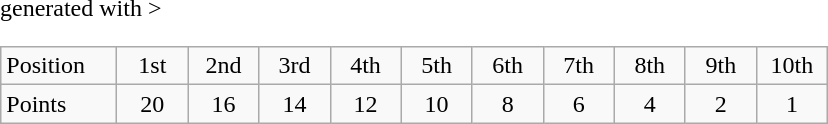<table class="wikitable" <hiddentext>generated with >
<tr>
<td width="70" height="14">Position</td>
<td width="40" align="center">1st</td>
<td width="40" align="center">2nd</td>
<td width="40" align="center">3rd</td>
<td width="40" align="center">4th</td>
<td width="40" align="center">5th</td>
<td width="40" align="center">6th</td>
<td width="40" align="center">7th</td>
<td width="40" align="center">8th</td>
<td width="40" align="center">9th</td>
<td width="40" align="center">10th</td>
</tr>
<tr>
<td height="14">Points</td>
<td align="center">20</td>
<td align="center">16</td>
<td align="center">14</td>
<td align="center">12</td>
<td align="center">10</td>
<td align="center">8</td>
<td align="center">6</td>
<td align="center">4</td>
<td align="center">2</td>
<td align="center">1</td>
</tr>
</table>
